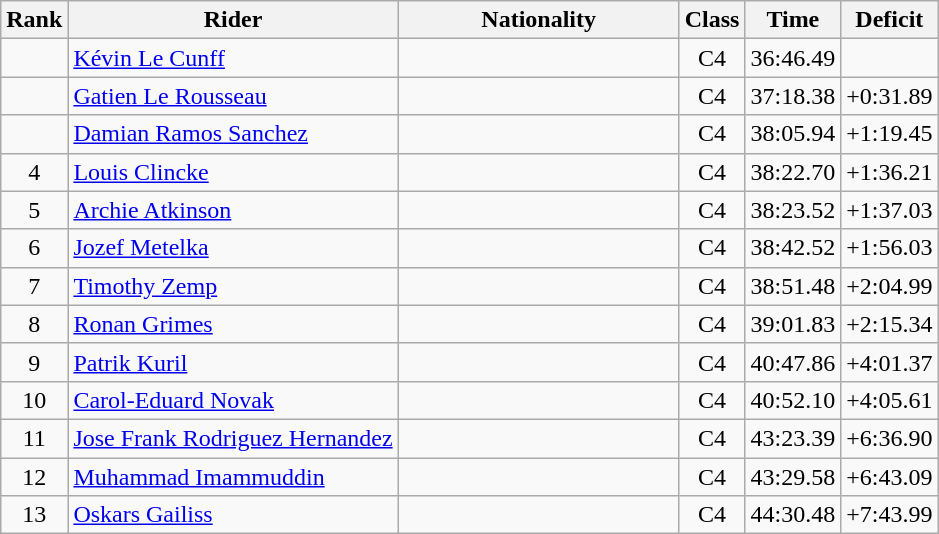<table class="wikitable sortable" style="text-align:center">
<tr>
<th width=20>Rank</th>
<th>Rider</th>
<th width="180">Nationality</th>
<th>Class</th>
<th>Time</th>
<th>Deficit</th>
</tr>
<tr>
<td></td>
<td align=left><a href='#'>Kévin Le Cunff</a></td>
<td align=left></td>
<td>C4</td>
<td>36:46.49</td>
<td></td>
</tr>
<tr>
<td></td>
<td align=left><a href='#'>Gatien Le Rousseau</a></td>
<td align=left></td>
<td>C4</td>
<td>37:18.38</td>
<td>+0:31.89</td>
</tr>
<tr>
<td></td>
<td align=left><a href='#'>Damian Ramos Sanchez</a></td>
<td align=left></td>
<td>C4</td>
<td>38:05.94</td>
<td>+1:19.45</td>
</tr>
<tr>
<td>4</td>
<td align=left><a href='#'>Louis Clincke</a></td>
<td align=left></td>
<td>C4</td>
<td>38:22.70</td>
<td>+1:36.21</td>
</tr>
<tr>
<td>5</td>
<td align=left><a href='#'>Archie Atkinson</a></td>
<td align=left></td>
<td>C4</td>
<td>38:23.52</td>
<td>+1:37.03</td>
</tr>
<tr>
<td>6</td>
<td align=left><a href='#'>Jozef Metelka</a></td>
<td align=left></td>
<td>C4</td>
<td>38:42.52</td>
<td>+1:56.03</td>
</tr>
<tr>
<td>7</td>
<td align=left><a href='#'>Timothy Zemp</a></td>
<td align=left></td>
<td>C4</td>
<td>38:51.48</td>
<td>+2:04.99</td>
</tr>
<tr>
<td>8</td>
<td align=left><a href='#'>Ronan Grimes</a></td>
<td align=left></td>
<td>C4</td>
<td>39:01.83</td>
<td>+2:15.34</td>
</tr>
<tr>
<td>9</td>
<td align=left><a href='#'>Patrik Kuril</a></td>
<td align=left></td>
<td>C4</td>
<td>40:47.86</td>
<td>+4:01.37</td>
</tr>
<tr>
<td>10</td>
<td align=left><a href='#'>Carol-Eduard Novak</a></td>
<td align=left></td>
<td>C4</td>
<td>40:52.10</td>
<td>+4:05.61</td>
</tr>
<tr>
<td>11</td>
<td align=left><a href='#'>Jose Frank Rodriguez Hernandez</a></td>
<td align=left></td>
<td>C4</td>
<td>43:23.39</td>
<td>+6:36.90</td>
</tr>
<tr>
<td>12</td>
<td align=left><a href='#'>Muhammad Imammuddin</a></td>
<td align=left></td>
<td>C4</td>
<td>43:29.58</td>
<td>+6:43.09</td>
</tr>
<tr>
<td>13</td>
<td align=left><a href='#'>Oskars Gailiss</a></td>
<td align=left></td>
<td>C4</td>
<td>44:30.48</td>
<td>+7:43.99</td>
</tr>
</table>
